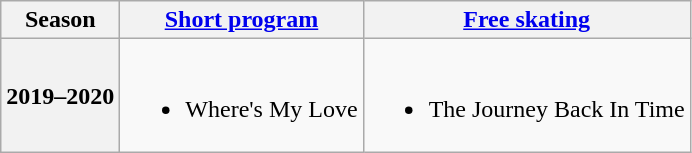<table class=wikitable style=text-align:center>
<tr>
<th>Season</th>
<th><a href='#'>Short program</a></th>
<th><a href='#'>Free skating</a></th>
</tr>
<tr>
<th>2019–2020<br></th>
<td><br><ul><li>Where's My Love<br></li></ul></td>
<td><br><ul><li>The Journey Back In Time<br></li></ul></td>
</tr>
</table>
